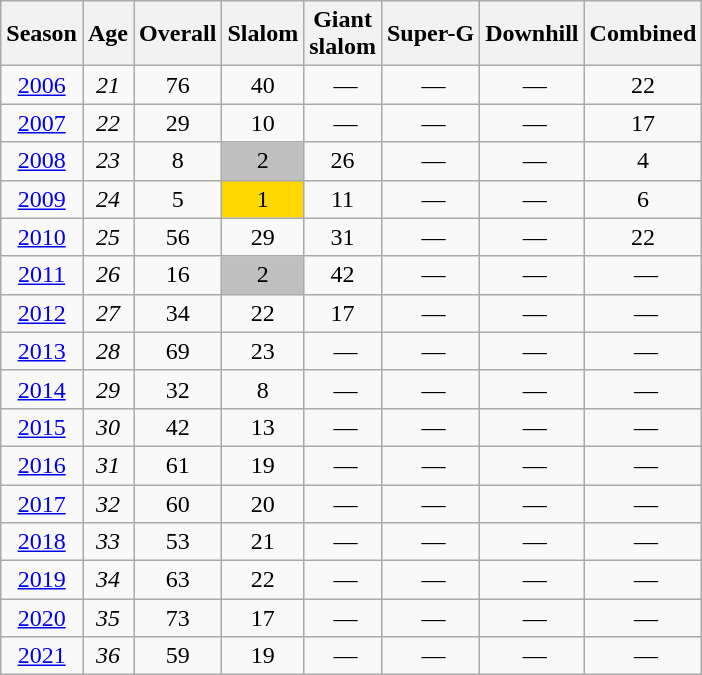<table class=wikitable style="text-align:center">
<tr>
<th>Season</th>
<th>Age</th>
<th>Overall</th>
<th>Slalom</th>
<th>Giant<br>slalom</th>
<th>Super-G</th>
<th>Downhill</th>
<th>Combined</th>
</tr>
<tr>
<td><a href='#'>2006</a></td>
<td><em>21</em></td>
<td>76</td>
<td>40</td>
<td> —</td>
<td> —</td>
<td> —</td>
<td>22</td>
</tr>
<tr>
<td><a href='#'>2007</a></td>
<td><em>22</em></td>
<td>29</td>
<td>10</td>
<td> —</td>
<td> —</td>
<td> —</td>
<td>17</td>
</tr>
<tr>
<td><a href='#'>2008</a></td>
<td><em>23</em></td>
<td>8</td>
<td style="background:silver;">2</td>
<td>26</td>
<td> —</td>
<td> —</td>
<td>4</td>
</tr>
<tr>
<td><a href='#'>2009</a></td>
<td><em>24</em></td>
<td>5</td>
<td style="background:gold;">1</td>
<td>11</td>
<td> —</td>
<td> —</td>
<td>6</td>
</tr>
<tr>
<td><a href='#'>2010</a></td>
<td><em>25</em></td>
<td>56</td>
<td>29</td>
<td>31</td>
<td> —</td>
<td> —</td>
<td>22</td>
</tr>
<tr>
<td><a href='#'>2011</a></td>
<td><em>26</em></td>
<td>16</td>
<td style="background:silver;">2</td>
<td>42</td>
<td> —</td>
<td> —</td>
<td> —</td>
</tr>
<tr>
<td><a href='#'>2012</a></td>
<td><em>27</em></td>
<td>34</td>
<td>22</td>
<td>17</td>
<td> —</td>
<td> —</td>
<td> —</td>
</tr>
<tr>
<td><a href='#'>2013</a></td>
<td><em>28</em></td>
<td>69</td>
<td>23</td>
<td> —</td>
<td> —</td>
<td> —</td>
<td> —</td>
</tr>
<tr>
<td><a href='#'>2014</a></td>
<td><em>29</em></td>
<td>32</td>
<td>8</td>
<td> —</td>
<td> —</td>
<td> —</td>
<td> —</td>
</tr>
<tr>
<td><a href='#'>2015</a></td>
<td><em>30</em></td>
<td>42</td>
<td>13</td>
<td> —</td>
<td> —</td>
<td> —</td>
<td> —</td>
</tr>
<tr>
<td><a href='#'>2016</a></td>
<td><em>31</em></td>
<td>61</td>
<td>19</td>
<td> —</td>
<td> —</td>
<td> —</td>
<td> —</td>
</tr>
<tr>
<td><a href='#'>2017</a></td>
<td><em>32</em></td>
<td>60</td>
<td>20</td>
<td> —</td>
<td> —</td>
<td> —</td>
<td> —</td>
</tr>
<tr>
<td><a href='#'>2018</a></td>
<td><em>33</em></td>
<td>53</td>
<td>21</td>
<td> —</td>
<td> —</td>
<td> —</td>
<td> —</td>
</tr>
<tr>
<td><a href='#'>2019</a></td>
<td><em>34</em></td>
<td>63</td>
<td>22</td>
<td> —</td>
<td> —</td>
<td> —</td>
<td> —</td>
</tr>
<tr>
<td><a href='#'>2020</a></td>
<td><em>35</em></td>
<td>73</td>
<td>17</td>
<td> —</td>
<td> —</td>
<td> —</td>
<td> —</td>
</tr>
<tr>
<td><a href='#'>2021</a></td>
<td><em>36</em></td>
<td>59</td>
<td>19</td>
<td> —</td>
<td> —</td>
<td> —</td>
<td> —</td>
</tr>
</table>
